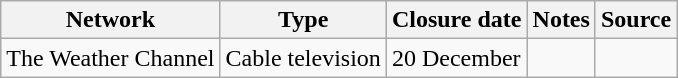<table class="wikitable sortable">
<tr>
<th>Network</th>
<th>Type</th>
<th>Closure date</th>
<th>Notes</th>
<th>Source</th>
</tr>
<tr>
<td>The Weather Channel</td>
<td>Cable television</td>
<td>20 December</td>
<td></td>
<td></td>
</tr>
</table>
